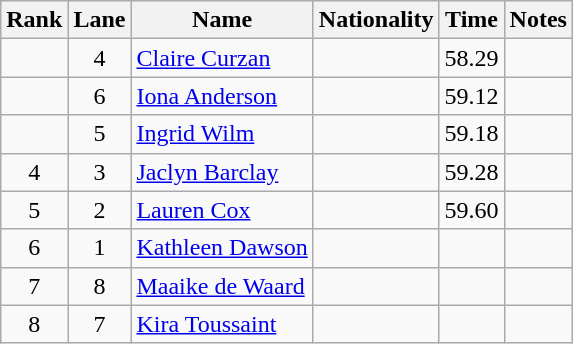<table class="wikitable sortable" style="text-align:center">
<tr>
<th>Rank</th>
<th>Lane</th>
<th>Name</th>
<th>Nationality</th>
<th>Time</th>
<th>Notes</th>
</tr>
<tr>
<td></td>
<td>4</td>
<td align=left><a href='#'>Claire Curzan</a></td>
<td align=left></td>
<td>58.29</td>
<td></td>
</tr>
<tr>
<td></td>
<td>6</td>
<td align=left><a href='#'>Iona Anderson</a></td>
<td align=left></td>
<td>59.12</td>
<td></td>
</tr>
<tr>
<td></td>
<td>5</td>
<td align=left><a href='#'>Ingrid Wilm</a></td>
<td align=left></td>
<td>59.18</td>
<td></td>
</tr>
<tr>
<td>4</td>
<td>3</td>
<td align=left><a href='#'>Jaclyn Barclay</a></td>
<td align=left></td>
<td>59.28</td>
<td></td>
</tr>
<tr>
<td>5</td>
<td>2</td>
<td align=left><a href='#'>Lauren Cox</a></td>
<td align=left></td>
<td>59.60</td>
<td></td>
</tr>
<tr>
<td>6</td>
<td>1</td>
<td align=left><a href='#'>Kathleen Dawson</a></td>
<td align=left></td>
<td></td>
<td></td>
</tr>
<tr>
<td>7</td>
<td>8</td>
<td align=left><a href='#'>Maaike de Waard</a></td>
<td align=left></td>
<td></td>
<td></td>
</tr>
<tr>
<td>8</td>
<td>7</td>
<td align=left><a href='#'>Kira Toussaint</a></td>
<td align=left></td>
<td></td>
<td></td>
</tr>
</table>
